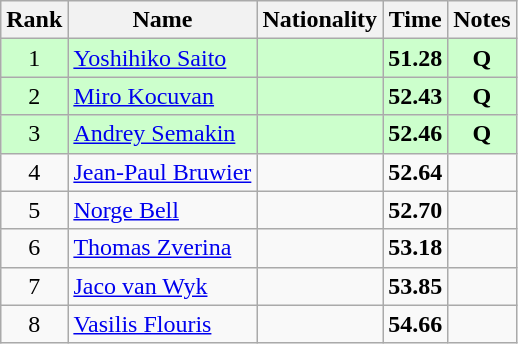<table class="wikitable sortable" style="text-align:center">
<tr>
<th>Rank</th>
<th>Name</th>
<th>Nationality</th>
<th>Time</th>
<th>Notes</th>
</tr>
<tr bgcolor=ccffcc>
<td>1</td>
<td align=left><a href='#'>Yoshihiko Saito</a></td>
<td align=left></td>
<td><strong>51.28</strong></td>
<td><strong>Q</strong></td>
</tr>
<tr bgcolor=ccffcc>
<td>2</td>
<td align=left><a href='#'>Miro Kocuvan</a></td>
<td align=left></td>
<td><strong>52.43</strong></td>
<td><strong>Q</strong></td>
</tr>
<tr bgcolor=ccffcc>
<td>3</td>
<td align=left><a href='#'>Andrey Semakin</a></td>
<td align=left></td>
<td><strong>52.46</strong></td>
<td><strong>Q</strong></td>
</tr>
<tr>
<td>4</td>
<td align=left><a href='#'>Jean-Paul Bruwier</a></td>
<td align=left></td>
<td><strong>52.64</strong></td>
<td></td>
</tr>
<tr>
<td>5</td>
<td align=left><a href='#'>Norge Bell</a></td>
<td align=left></td>
<td><strong>52.70</strong></td>
<td></td>
</tr>
<tr>
<td>6</td>
<td align=left><a href='#'>Thomas Zverina</a></td>
<td align=left></td>
<td><strong>53.18</strong></td>
<td></td>
</tr>
<tr>
<td>7</td>
<td align=left><a href='#'>Jaco van Wyk</a></td>
<td align=left></td>
<td><strong>53.85</strong></td>
<td></td>
</tr>
<tr>
<td>8</td>
<td align=left><a href='#'>Vasilis Flouris</a></td>
<td align=left></td>
<td><strong>54.66</strong></td>
<td></td>
</tr>
</table>
